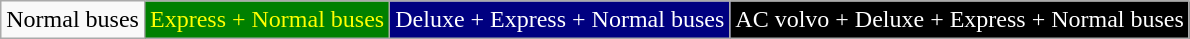<table class="wikitable">
<tr>
<td>Normal buses</td>
<td style="background:green; color:yellow">Express + Normal buses</td>
<td style="background:navy; color:white">Deluxe + Express + Normal buses</td>
<td style="background:black; color:white">AC volvo + Deluxe + Express  + Normal buses</td>
</tr>
</table>
